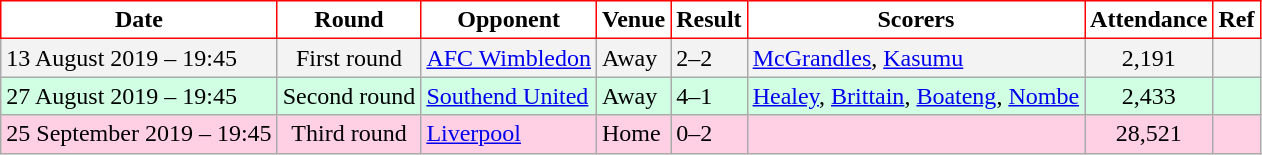<table class="wikitable">
<tr>
<th style="background:#FFFFFF; color:black; border:1px solid red;">Date</th>
<th style="background:#FFFFFF; color:black; border:1px solid red;">Round</th>
<th style="background:#FFFFFF; color:black; border:1px solid red;">Opponent</th>
<th style="background:#FFFFFF; color:black; border:1px solid red;">Venue</th>
<th style="background:#FFFFFF; color:black; border:1px solid red;">Result</th>
<th style="background:#FFFFFF; color:black; border:1px solid red;">Scorers</th>
<th style="background:#FFFFFF; color:black; border:1px solid red;">Attendance</th>
<th style="background:#FFFFFF; color:black; border:1px solid red;">Ref</th>
</tr>
<tr bgcolor = "#f3f3f3">
<td>13 August 2019 – 19:45</td>
<td align="center">First round</td>
<td><a href='#'>AFC Wimbledon</a></td>
<td>Away</td>
<td>2–2</td>
<td><a href='#'>McGrandles</a>, <a href='#'>Kasumu</a></td>
<td align="center">2,191</td>
<td></td>
</tr>
<tr bgcolor = "#d0ffe3">
<td>27 August 2019 – 19:45</td>
<td align="center">Second round</td>
<td><a href='#'>Southend United</a></td>
<td>Away</td>
<td>4–1</td>
<td><a href='#'>Healey</a>, <a href='#'>Brittain</a>, <a href='#'>Boateng</a>, <a href='#'>Nombe</a></td>
<td align="center">2,433</td>
<td></td>
</tr>
<tr bgcolor= "#ffd0e3">
<td>25 September 2019 – 19:45</td>
<td align="center">Third round</td>
<td><a href='#'>Liverpool</a></td>
<td>Home</td>
<td>0–2</td>
<td></td>
<td align="center">28,521</td>
<td></td>
</tr>
</table>
